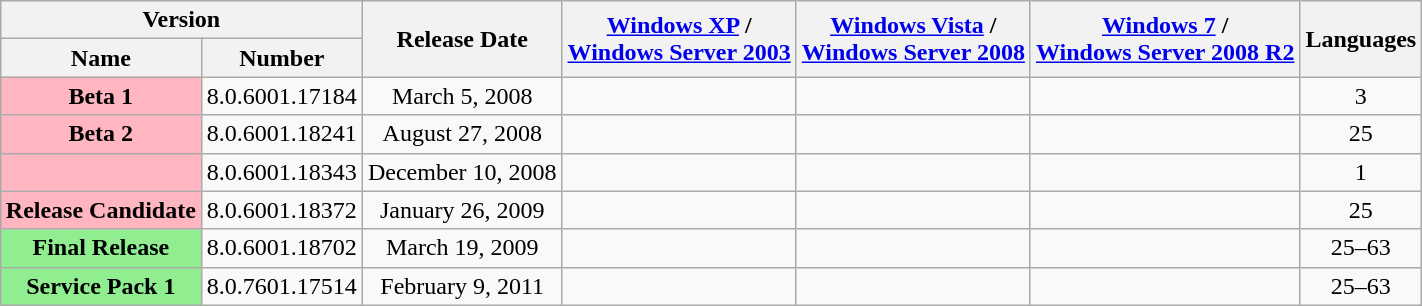<table class="wikitable" style="margin: auto; text-align: center">
<tr>
<th colspan = 2>Version</th>
<th rowspan = 2>Release Date</th>
<th rowspan = 2><a href='#'>Windows XP</a> /<br><a href='#'>Windows Server 2003</a></th>
<th rowspan = 2><a href='#'>Windows Vista</a> /<br><a href='#'>Windows Server 2008</a></th>
<th rowspan = 2><a href='#'>Windows 7</a> /<br><a href='#'>Windows Server 2008 R2</a></th>
<th rowspan = 2>Languages</th>
</tr>
<tr>
<th>Name</th>
<th>Number</th>
</tr>
<tr>
<th style="background:LightPink">Beta 1</th>
<td>8.0.6001.17184</td>
<td>March 5, 2008</td>
<td></td>
<td></td>
<td></td>
<td>3</td>
</tr>
<tr>
<th style="background:LightPink">Beta 2</th>
<td>8.0.6001.18241</td>
<td>August 27, 2008</td>
<td></td>
<td></td>
<td></td>
<td>25</td>
</tr>
<tr>
<th style="background:LightPink"> </th>
<td>8.0.6001.18343</td>
<td>December 10, 2008</td>
<td></td>
<td></td>
<td></td>
<td>1</td>
</tr>
<tr>
<th style="background:LightPink">Release Candidate</th>
<td>8.0.6001.18372</td>
<td>January 26, 2009</td>
<td></td>
<td></td>
<td></td>
<td>25</td>
</tr>
<tr>
<th style="background:LightGreen">Final Release</th>
<td>8.0.6001.18702</td>
<td>March 19, 2009</td>
<td></td>
<td></td>
<td></td>
<td>25–63</td>
</tr>
<tr>
<th style="background:LightGreen">Service Pack 1</th>
<td>8.0.7601.17514</td>
<td>February 9, 2011</td>
<td></td>
<td></td>
<td></td>
<td>25–63</td>
</tr>
</table>
